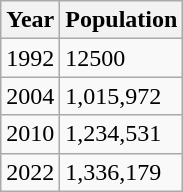<table class="wikitable">
<tr>
<th>Year</th>
<th>Population </th>
</tr>
<tr>
<td>1992</td>
<td>12500</td>
</tr>
<tr>
<td>2004</td>
<td>1,015,972</td>
</tr>
<tr>
<td>2010</td>
<td>1,234,531</td>
</tr>
<tr>
<td>2022</td>
<td>1,336,179</td>
</tr>
</table>
